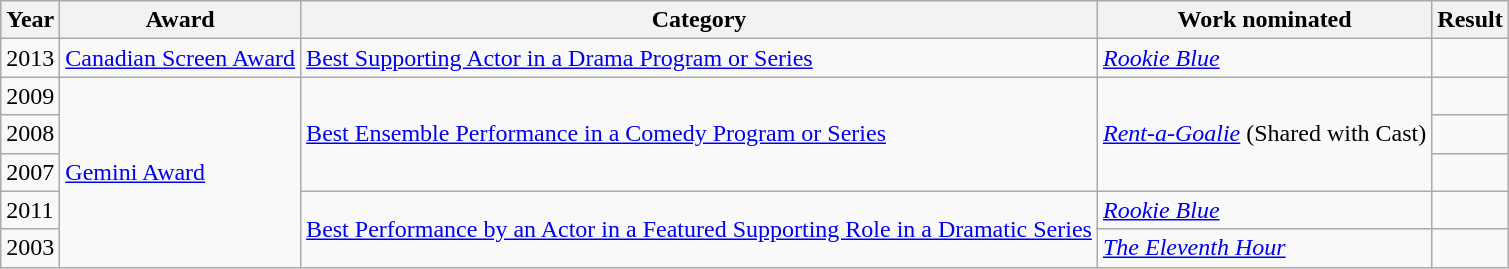<table class="wikitable">
<tr>
<th>Year</th>
<th>Award</th>
<th>Category</th>
<th>Work nominated</th>
<th>Result</th>
</tr>
<tr>
<td>2013</td>
<td><a href='#'>Canadian Screen Award</a></td>
<td><a href='#'>Best Supporting Actor in a Drama Program or Series</a></td>
<td><em><a href='#'>Rookie Blue</a></em></td>
<td></td>
</tr>
<tr>
<td>2009</td>
<td rowspan=5><a href='#'>Gemini Award</a></td>
<td rowspan=3><a href='#'>Best Ensemble Performance in a Comedy Program or Series</a></td>
<td rowspan=3><em><a href='#'>Rent-a-Goalie</a></em> (Shared with Cast)</td>
<td></td>
</tr>
<tr>
<td>2008</td>
<td></td>
</tr>
<tr>
<td>2007</td>
<td></td>
</tr>
<tr>
<td>2011</td>
<td rowspan=2><a href='#'>Best Performance by an Actor in a Featured Supporting Role in a Dramatic Series</a></td>
<td><em><a href='#'>Rookie Blue</a></em></td>
<td></td>
</tr>
<tr>
<td>2003</td>
<td><em><a href='#'>The Eleventh Hour</a></em></td>
<td></td>
</tr>
</table>
